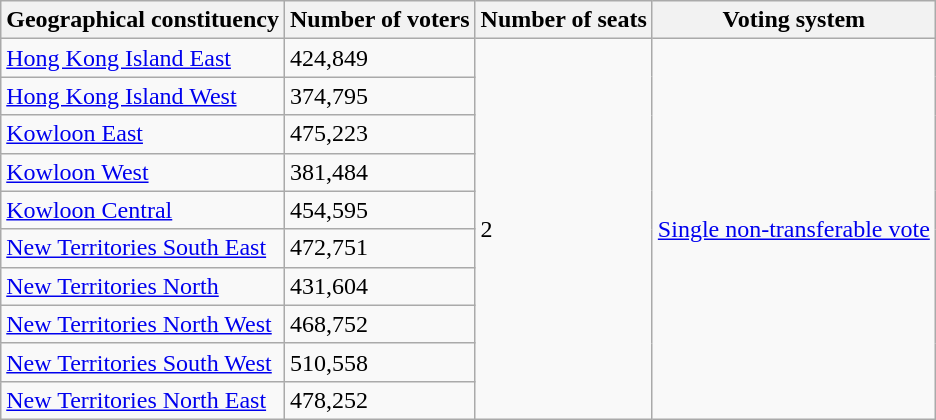<table class="wikitable sortable">
<tr>
<th>Geographical constituency</th>
<th>Number of voters</th>
<th>Number of seats</th>
<th>Voting system</th>
</tr>
<tr>
<td><a href='#'>Hong Kong Island East</a></td>
<td>424,849</td>
<td rowspan="10">2</td>
<td rowspan="10"><a href='#'>Single non-transferable vote</a></td>
</tr>
<tr>
<td><a href='#'>Hong Kong Island West</a></td>
<td>374,795</td>
</tr>
<tr>
<td><a href='#'>Kowloon East</a></td>
<td>475,223</td>
</tr>
<tr>
<td><a href='#'>Kowloon West</a></td>
<td>381,484</td>
</tr>
<tr>
<td><a href='#'>Kowloon Central</a></td>
<td>454,595</td>
</tr>
<tr>
<td><a href='#'>New Territories South East</a></td>
<td>472,751</td>
</tr>
<tr>
<td><a href='#'>New Territories North</a></td>
<td>431,604</td>
</tr>
<tr>
<td><a href='#'>New Territories North West</a></td>
<td>468,752</td>
</tr>
<tr>
<td><a href='#'>New Territories South West</a></td>
<td>510,558</td>
</tr>
<tr>
<td><a href='#'>New Territories North East</a></td>
<td>478,252</td>
</tr>
</table>
